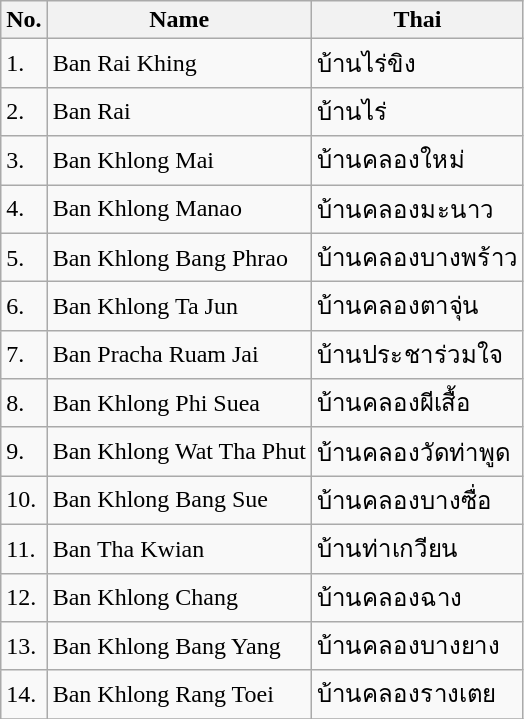<table class="wikitable sortable">
<tr>
<th>No.</th>
<th>Name</th>
<th>Thai</th>
</tr>
<tr>
<td>1.</td>
<td>Ban Rai Khing</td>
<td>บ้านไร่ขิง</td>
</tr>
<tr>
<td>2.</td>
<td>Ban Rai</td>
<td>บ้านไร่</td>
</tr>
<tr>
<td>3.</td>
<td>Ban Khlong Mai</td>
<td>บ้านคลองใหม่</td>
</tr>
<tr>
<td>4.</td>
<td>Ban Khlong Manao</td>
<td>บ้านคลองมะนาว</td>
</tr>
<tr>
<td>5.</td>
<td>Ban Khlong Bang Phrao</td>
<td>บ้านคลองบางพร้าว</td>
</tr>
<tr>
<td>6.</td>
<td>Ban Khlong Ta Jun</td>
<td>บ้านคลองตาจุ่น</td>
</tr>
<tr>
<td>7.</td>
<td>Ban Pracha Ruam Jai</td>
<td>บ้านประชาร่วมใจ</td>
</tr>
<tr>
<td>8.</td>
<td>Ban Khlong Phi Suea</td>
<td>บ้านคลองผีเสื้อ</td>
</tr>
<tr>
<td>9.</td>
<td>Ban Khlong Wat Tha Phut</td>
<td>บ้านคลองวัดท่าพูด</td>
</tr>
<tr>
<td>10.</td>
<td>Ban Khlong Bang Sue</td>
<td>บ้านคลองบางซื่อ</td>
</tr>
<tr>
<td>11.</td>
<td>Ban Tha Kwian</td>
<td>บ้านท่าเกวียน</td>
</tr>
<tr>
<td>12.</td>
<td>Ban Khlong Chang</td>
<td>บ้านคลองฉาง</td>
</tr>
<tr>
<td>13.</td>
<td>Ban Khlong Bang Yang</td>
<td>บ้านคลองบางยาง</td>
</tr>
<tr>
<td>14.</td>
<td>Ban Khlong Rang Toei</td>
<td>บ้านคลองรางเตย</td>
</tr>
<tr>
</tr>
</table>
